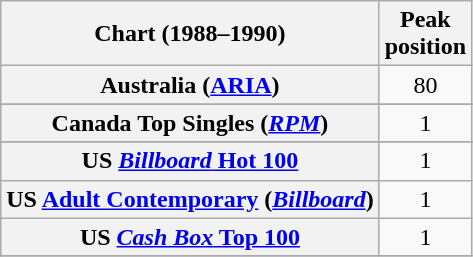<table class="wikitable sortable plainrowheaders" style="text-align:center">
<tr>
<th scope="col">Chart (1988–1990)</th>
<th scope="col">Peak<br>position</th>
</tr>
<tr>
<th scope="row">Australia (<a href='#'>ARIA</a>)</th>
<td>80</td>
</tr>
<tr>
</tr>
<tr>
<th scope="row">Canada Top Singles (<em><a href='#'>RPM</a></em>)</th>
<td>1</td>
</tr>
<tr>
</tr>
<tr>
</tr>
<tr>
</tr>
<tr>
</tr>
<tr>
<th scope="row">US <a href='#'><em>Billboard</em> Hot 100</a></th>
<td>1</td>
</tr>
<tr>
<th scope="row">US <a href='#'>Adult Contemporary</a> (<em><a href='#'>Billboard</a></em>)</th>
<td>1</td>
</tr>
<tr>
<th scope="row">US <a href='#'><em>Cash Box</em> Top 100</a></th>
<td>1</td>
</tr>
<tr>
</tr>
</table>
